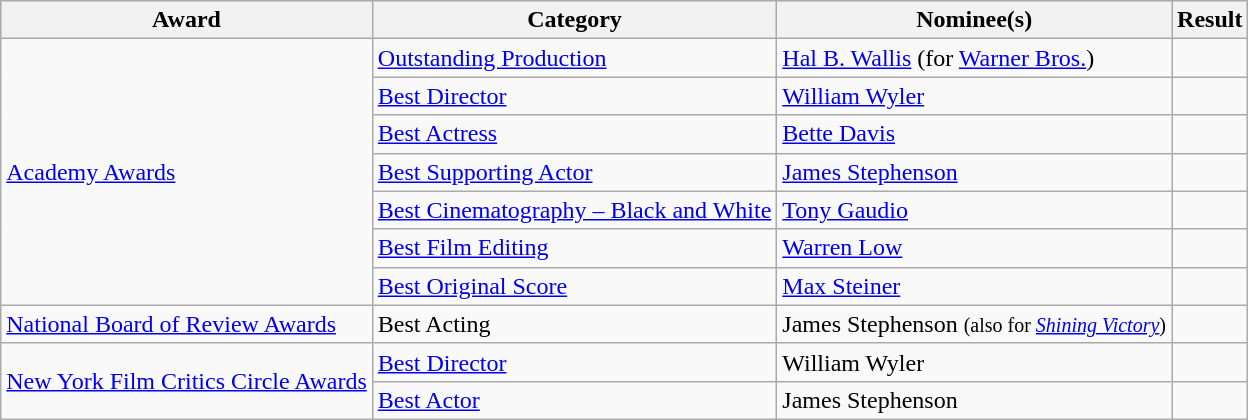<table class="wikitable plainrowheaders">
<tr>
<th>Award</th>
<th>Category</th>
<th>Nominee(s)</th>
<th>Result</th>
</tr>
<tr>
<td rowspan="7"><a href='#'>Academy Awards</a></td>
<td><a href='#'>Outstanding Production</a></td>
<td><a href='#'>Hal B. Wallis</a> (for <a href='#'>Warner Bros.</a>)</td>
<td></td>
</tr>
<tr>
<td><a href='#'>Best Director</a></td>
<td><a href='#'>William Wyler</a></td>
<td></td>
</tr>
<tr>
<td><a href='#'>Best Actress</a></td>
<td><a href='#'>Bette Davis</a></td>
<td></td>
</tr>
<tr>
<td><a href='#'>Best Supporting Actor</a></td>
<td><a href='#'>James Stephenson</a></td>
<td></td>
</tr>
<tr>
<td><a href='#'>Best Cinematography – Black and White</a></td>
<td><a href='#'>Tony Gaudio</a></td>
<td></td>
</tr>
<tr>
<td><a href='#'>Best Film Editing</a></td>
<td><a href='#'>Warren Low</a></td>
<td></td>
</tr>
<tr>
<td><a href='#'>Best Original Score</a></td>
<td><a href='#'>Max Steiner</a></td>
<td></td>
</tr>
<tr>
<td><a href='#'>National Board of Review Awards</a></td>
<td>Best Acting</td>
<td>James Stephenson <small>(also for <em><a href='#'>Shining Victory</a></em>)</small></td>
<td></td>
</tr>
<tr>
<td rowspan="2"><a href='#'>New York Film Critics Circle Awards</a></td>
<td><a href='#'>Best Director</a></td>
<td>William Wyler</td>
<td></td>
</tr>
<tr>
<td><a href='#'>Best Actor</a></td>
<td>James Stephenson</td>
<td></td>
</tr>
</table>
